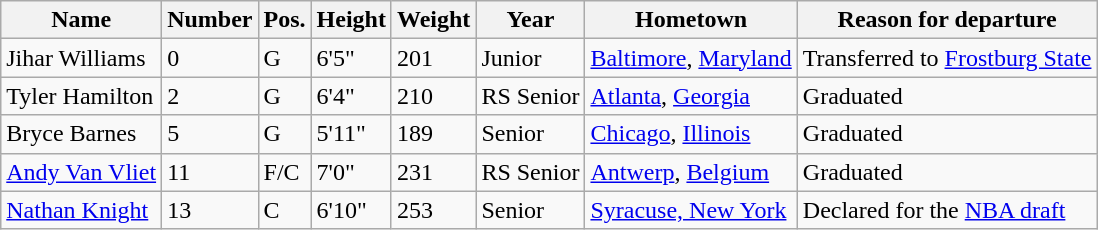<table class="wikitable sortable" border="1">
<tr>
<th>Name</th>
<th>Number</th>
<th>Pos.</th>
<th>Height</th>
<th>Weight</th>
<th>Year</th>
<th>Hometown</th>
<th class="unsortable">Reason for departure</th>
</tr>
<tr>
<td>Jihar Williams</td>
<td>0</td>
<td>G</td>
<td>6'5"</td>
<td>201</td>
<td>Junior</td>
<td><a href='#'>Baltimore</a>, <a href='#'>Maryland</a></td>
<td>Transferred to <a href='#'>Frostburg State</a></td>
</tr>
<tr>
<td>Tyler Hamilton</td>
<td>2</td>
<td>G</td>
<td>6'4"</td>
<td>210</td>
<td>RS Senior</td>
<td><a href='#'>Atlanta</a>, <a href='#'>Georgia</a></td>
<td>Graduated</td>
</tr>
<tr>
<td>Bryce Barnes</td>
<td>5</td>
<td>G</td>
<td>5'11"</td>
<td>189</td>
<td>Senior</td>
<td><a href='#'>Chicago</a>, <a href='#'>Illinois</a></td>
<td>Graduated</td>
</tr>
<tr>
<td><a href='#'>Andy Van Vliet</a></td>
<td>11</td>
<td>F/C</td>
<td>7'0"</td>
<td>231</td>
<td>RS Senior</td>
<td><a href='#'>Antwerp</a>, <a href='#'>Belgium</a></td>
<td>Graduated</td>
</tr>
<tr>
<td><a href='#'>Nathan Knight</a></td>
<td>13</td>
<td>C</td>
<td>6'10"</td>
<td>253</td>
<td>Senior</td>
<td><a href='#'>Syracuse, New York</a></td>
<td>Declared for the <a href='#'>NBA draft</a></td>
</tr>
</table>
